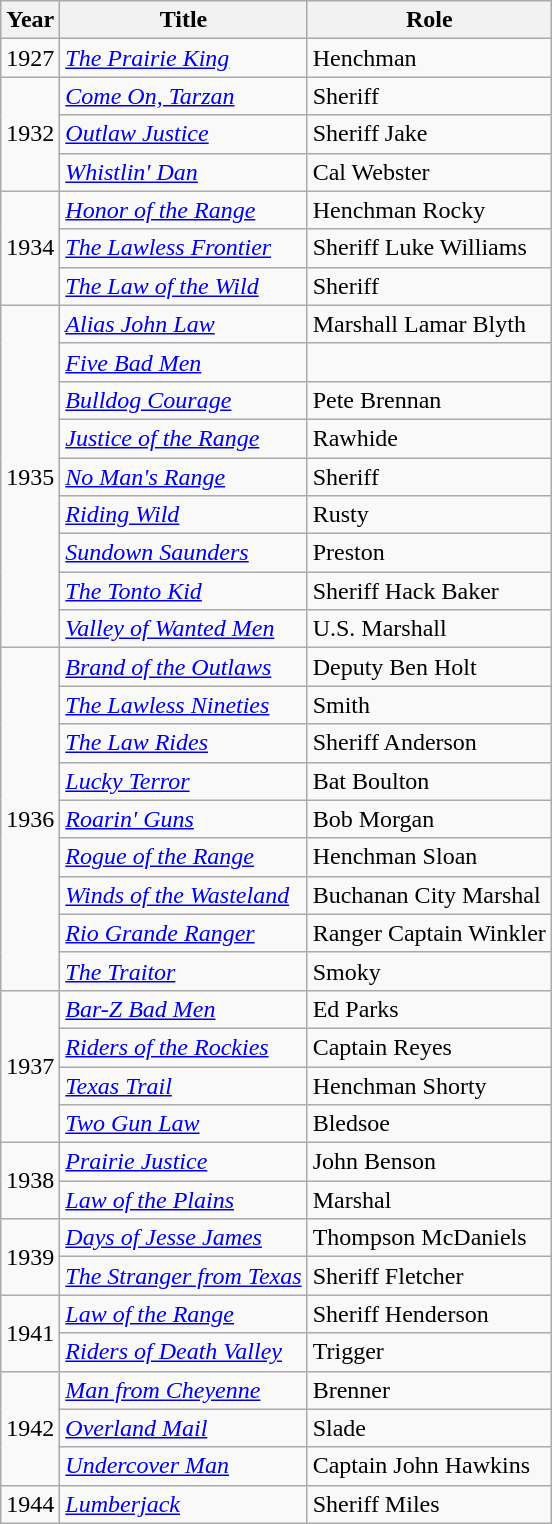<table class="wikitable sortable plainrowheaders">
<tr>
<th scope="col">Year</th>
<th scope="col">Title</th>
<th scope="col">Role</th>
</tr>
<tr>
<td rowspan=1>1927</td>
<td><em><a href='#'>The Prairie King</a></em></td>
<td>Henchman</td>
</tr>
<tr>
<td rowspan=3>1932</td>
<td><em><a href='#'>Come On, Tarzan</a></em></td>
<td>Sheriff</td>
</tr>
<tr>
<td><em><a href='#'>Outlaw Justice</a></em></td>
<td>Sheriff Jake</td>
</tr>
<tr>
<td><em><a href='#'>Whistlin' Dan</a></em></td>
<td>Cal Webster</td>
</tr>
<tr>
<td rowspan=3>1934</td>
<td><em><a href='#'>Honor of the Range</a></em></td>
<td>Henchman Rocky</td>
</tr>
<tr>
<td><em><a href='#'>The Lawless Frontier</a></em></td>
<td>Sheriff Luke Williams</td>
</tr>
<tr>
<td><em><a href='#'>The Law of the Wild</a></em></td>
<td>Sheriff</td>
</tr>
<tr>
<td rowspan=9>1935</td>
<td><em><a href='#'>Alias John Law</a></em></td>
<td>Marshall Lamar Blyth</td>
</tr>
<tr>
<td><em><a href='#'>Five Bad Men</a></em></td>
<td></td>
</tr>
<tr>
<td><em><a href='#'>Bulldog Courage</a></em></td>
<td>Pete Brennan</td>
</tr>
<tr>
<td><em><a href='#'>Justice of the Range</a></em></td>
<td>Rawhide</td>
</tr>
<tr>
<td><em><a href='#'>No Man's Range</a></em></td>
<td>Sheriff</td>
</tr>
<tr>
<td><em><a href='#'>Riding Wild</a></em></td>
<td>Rusty</td>
</tr>
<tr>
<td><em><a href='#'>Sundown Saunders</a></em></td>
<td>Preston</td>
</tr>
<tr>
<td><em><a href='#'>The Tonto Kid</a></em></td>
<td>Sheriff Hack Baker</td>
</tr>
<tr>
<td><em><a href='#'>Valley of Wanted Men</a></em></td>
<td>U.S. Marshall</td>
</tr>
<tr>
<td rowspan=9>1936</td>
<td><em><a href='#'>Brand of the Outlaws</a></em></td>
<td>Deputy Ben Holt</td>
</tr>
<tr>
<td><em><a href='#'>The Lawless Nineties</a></em></td>
<td>Smith</td>
</tr>
<tr>
<td><em><a href='#'>The Law Rides</a></em></td>
<td>Sheriff Anderson</td>
</tr>
<tr>
<td><em><a href='#'>Lucky Terror</a></em></td>
<td>Bat Boulton</td>
</tr>
<tr>
<td><em><a href='#'>Roarin' Guns</a></em></td>
<td>Bob Morgan</td>
</tr>
<tr>
<td><em><a href='#'>Rogue of the Range</a></em></td>
<td>Henchman Sloan</td>
</tr>
<tr>
<td><em><a href='#'>Winds of the Wasteland</a></em></td>
<td>Buchanan City Marshal</td>
</tr>
<tr>
<td><em><a href='#'>Rio Grande Ranger</a></em></td>
<td>Ranger Captain Winkler</td>
</tr>
<tr>
<td><em><a href='#'>The Traitor</a></em></td>
<td>Smoky</td>
</tr>
<tr>
<td rowspan=4>1937</td>
<td><em><a href='#'>Bar-Z Bad Men</a></em></td>
<td>Ed Parks</td>
</tr>
<tr>
<td><em><a href='#'>Riders of the Rockies</a></em></td>
<td>Captain Reyes</td>
</tr>
<tr>
<td><em><a href='#'>Texas Trail</a></em></td>
<td>Henchman Shorty</td>
</tr>
<tr>
<td><em><a href='#'>Two Gun Law</a></em></td>
<td>Bledsoe</td>
</tr>
<tr>
<td rowspan=2>1938</td>
<td><em><a href='#'>Prairie Justice</a></em></td>
<td>John Benson</td>
</tr>
<tr>
<td><em><a href='#'>Law of the Plains</a></em></td>
<td>Marshal</td>
</tr>
<tr>
<td rowspan=2>1939</td>
<td><em><a href='#'>Days of Jesse James</a></em></td>
<td>Thompson McDaniels</td>
</tr>
<tr>
<td><em><a href='#'>The Stranger from Texas</a></em></td>
<td>Sheriff Fletcher</td>
</tr>
<tr>
<td rowspan=2>1941</td>
<td><em><a href='#'>Law of the Range</a></em></td>
<td>Sheriff Henderson</td>
</tr>
<tr>
<td><em><a href='#'>Riders of Death Valley</a></em></td>
<td>Trigger</td>
</tr>
<tr>
<td rowspan=3>1942</td>
<td><em><a href='#'>Man from Cheyenne</a></em></td>
<td>Brenner</td>
</tr>
<tr>
<td><em><a href='#'>Overland Mail</a></em></td>
<td>Slade</td>
</tr>
<tr>
<td><em><a href='#'>Undercover Man</a></em></td>
<td>Captain John Hawkins</td>
</tr>
<tr>
<td>1944</td>
<td><em><a href='#'>Lumberjack</a></em></td>
<td>Sheriff Miles</td>
</tr>
</table>
